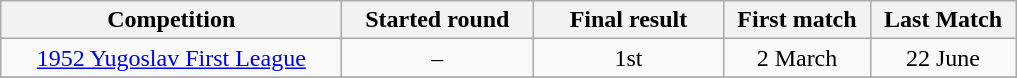<table class="wikitable" style="text-align: center;">
<tr>
<th width="220">Competition</th>
<th width="120">Started round</th>
<th width="120">Final result</th>
<th width="90">First match</th>
<th width="90">Last Match</th>
</tr>
<tr>
<td><a href='#'>1952 Yugoslav First League</a></td>
<td>–</td>
<td>1st</td>
<td>2 March</td>
<td>22 June</td>
</tr>
<tr>
</tr>
</table>
